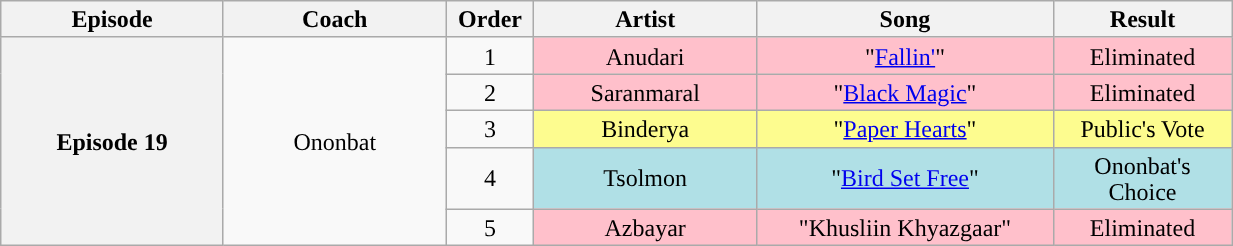<table class="wikitable" style="text-align:center; line-height:17px; width:65%;">
<tr>
<th width="15%">Episode</th>
<th width="15%">Coach</th>
<th width="05%">Order</th>
<th width="15%">Artist</th>
<th width="20%">Song</th>
<th width="12%">Result</th>
</tr>
<tr>
<th rowspan="5">Episode 19<br><small></small></th>
<td rowspan="5">Ononbat</td>
<td>1</td>
<td style="background:pink;">Anudari</td>
<td style="background:pink;">"<a href='#'>Fallin'</a>"</td>
<td style="background:pink;">Eliminated</td>
</tr>
<tr>
<td>2</td>
<td style="background:pink;">Saranmaral</td>
<td style="background:pink;">"<a href='#'>Black Magic</a>"</td>
<td style="background:pink;">Eliminated</td>
</tr>
<tr>
<td>3</td>
<td style="background:#fdfc8f;">Binderya</td>
<td style="background:#fdfc8f;">"<a href='#'>Paper Hearts</a>"</td>
<td style="background:#fdfc8f;">Public's Vote</td>
</tr>
<tr>
<td>4</td>
<td style="background:#B0E0E6;">Tsolmon</td>
<td style="background:#B0E0E6;">"<a href='#'>Bird Set Free</a>"</td>
<td style="background:#B0E0E6;">Ononbat's Choice</td>
</tr>
<tr>
<td>5</td>
<td style="background:pink;">Azbayar</td>
<td style="background:pink;">"Khusliin Khyazgaar"</td>
<td style="background:pink;">Eliminated</td>
</tr>
</table>
